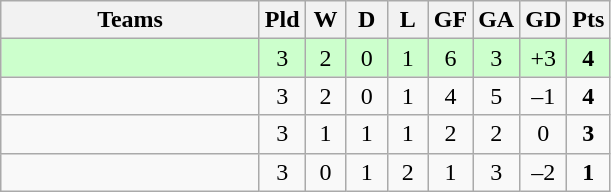<table class="wikitable" style="text-align: center;">
<tr>
<th width=165>Teams</th>
<th width=20>Pld</th>
<th width=20>W</th>
<th width=20>D</th>
<th width=20>L</th>
<th width=20>GF</th>
<th width=20>GA</th>
<th width=20>GD</th>
<th width=20>Pts</th>
</tr>
<tr align=center style="background:#ccffcc;">
<td style="text-align:left;"></td>
<td>3</td>
<td>2</td>
<td>0</td>
<td>1</td>
<td>6</td>
<td>3</td>
<td>+3</td>
<td><strong>4</strong></td>
</tr>
<tr align=center>
<td style="text-align:left;"></td>
<td>3</td>
<td>2</td>
<td>0</td>
<td>1</td>
<td>4</td>
<td>5</td>
<td>–1</td>
<td><strong>4</strong></td>
</tr>
<tr align=center>
<td style="text-align:left;"></td>
<td>3</td>
<td>1</td>
<td>1</td>
<td>1</td>
<td>2</td>
<td>2</td>
<td>0</td>
<td><strong>3</strong></td>
</tr>
<tr align=center>
<td style="text-align:left;"></td>
<td>3</td>
<td>0</td>
<td>1</td>
<td>2</td>
<td>1</td>
<td>3</td>
<td>–2</td>
<td><strong>1</strong></td>
</tr>
</table>
